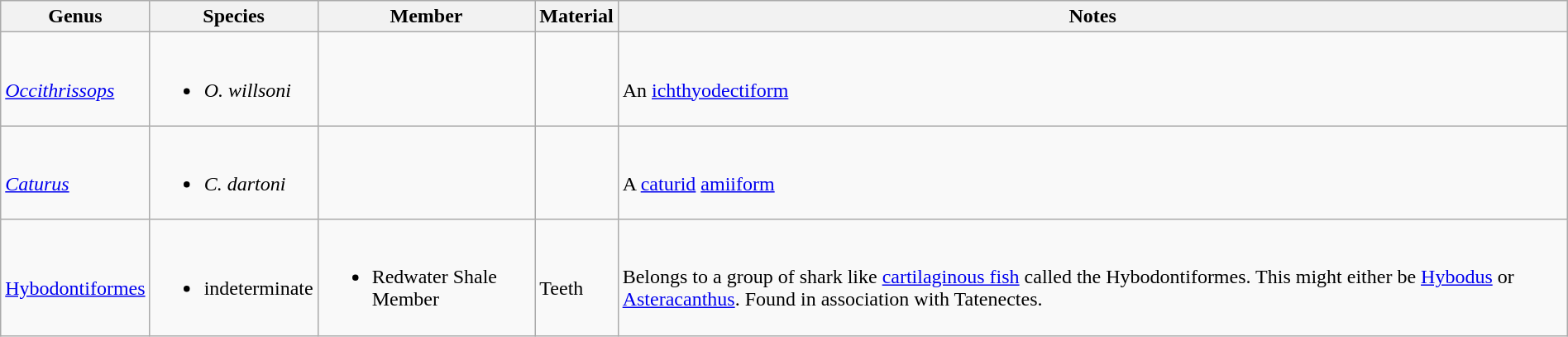<table class="wikitable" align="center" width="100%">
<tr>
<th>Genus</th>
<th>Species</th>
<th>Member</th>
<th>Material</th>
<th>Notes</th>
</tr>
<tr>
<td><br><em><a href='#'>Occithrissops</a></em></td>
<td><br><ul><li><em>O. willsoni</em></li></ul></td>
<td></td>
<td></td>
<td><br>An <a href='#'>ichthyodectiform</a></td>
</tr>
<tr>
<td><br><em><a href='#'>Caturus</a></em></td>
<td><br><ul><li><em>C. dartoni</em></li></ul></td>
<td></td>
<td></td>
<td><br>A <a href='#'>caturid</a> <a href='#'>amiiform</a></td>
</tr>
<tr>
<td><br><a href='#'>Hybodontiformes</a></td>
<td><br><ul><li>indeterminate</li></ul></td>
<td><br><ul><li>Redwater Shale Member</li></ul></td>
<td><br>Teeth</td>
<td><br>Belongs to a group of shark like <a href='#'>cartilaginous fish</a> called the Hybodontiformes. This might either be <a href='#'>Hybodus</a> or <a href='#'>Asteracanthus</a>. Found in association with Tatenectes.</td>
</tr>
</table>
